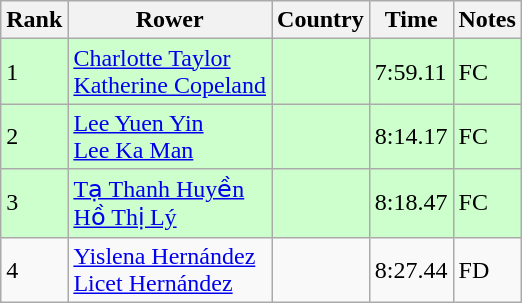<table class="wikitable">
<tr>
<th>Rank</th>
<th>Rower</th>
<th>Country</th>
<th>Time</th>
<th>Notes</th>
</tr>
<tr bgcolor=ccffcc>
<td>1</td>
<td><a href='#'>Charlotte Taylor</a><br><a href='#'>Katherine Copeland</a></td>
<td></td>
<td>7:59.11</td>
<td>FC</td>
</tr>
<tr bgcolor=ccffcc>
<td>2</td>
<td><a href='#'>Lee Yuen Yin</a><br><a href='#'>Lee Ka Man</a></td>
<td></td>
<td>8:14.17</td>
<td>FC</td>
</tr>
<tr bgcolor=ccffcc>
<td>3</td>
<td><a href='#'>Tạ Thanh Huyền</a><br><a href='#'>Hồ Thị Lý</a></td>
<td></td>
<td>8:18.47</td>
<td>FC</td>
</tr>
<tr>
<td>4</td>
<td><a href='#'>Yislena Hernández</a><br><a href='#'>Licet Hernández</a></td>
<td></td>
<td>8:27.44</td>
<td>FD</td>
</tr>
</table>
